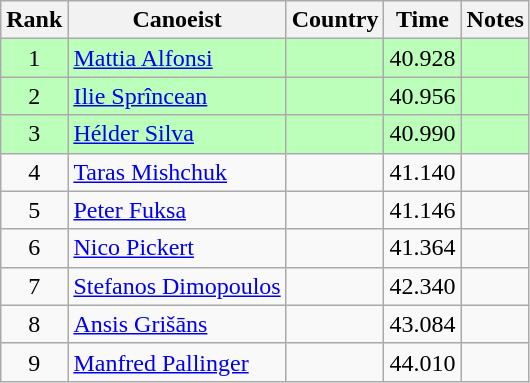<table class="wikitable" style="text-align:center">
<tr>
<th>Rank</th>
<th>Canoeist</th>
<th>Country</th>
<th>Time</th>
<th>Notes</th>
</tr>
<tr bgcolor=bbffbb>
<td>1</td>
<td align=left><a href='#'>Mattia Alfonsi</a></td>
<td align=left></td>
<td>40.928</td>
<td></td>
</tr>
<tr bgcolor=bbffbb>
<td>2</td>
<td align=left><a href='#'>Ilie Sprîncean</a></td>
<td align=left></td>
<td>40.956</td>
<td></td>
</tr>
<tr bgcolor=bbffbb>
<td>3</td>
<td align=left><a href='#'>Hélder Silva</a></td>
<td align=left></td>
<td>40.990</td>
<td></td>
</tr>
<tr>
<td>4</td>
<td align=left><a href='#'>Taras Mishchuk</a></td>
<td align=left></td>
<td>41.140</td>
<td></td>
</tr>
<tr>
<td>5</td>
<td align=left><a href='#'>Peter Fuksa</a></td>
<td align=left></td>
<td>41.146</td>
<td></td>
</tr>
<tr>
<td>6</td>
<td align=left><a href='#'>Nico Pickert</a></td>
<td align=left></td>
<td>41.364</td>
<td></td>
</tr>
<tr>
<td>7</td>
<td align=left><a href='#'>Stefanos Dimopoulos</a></td>
<td align=left></td>
<td>42.340</td>
<td></td>
</tr>
<tr>
<td>8</td>
<td align=left><a href='#'>Ansis Grišāns</a></td>
<td align=left></td>
<td>43.084</td>
<td></td>
</tr>
<tr>
<td>9</td>
<td align=left><a href='#'>Manfred Pallinger</a></td>
<td align=left></td>
<td>44.010</td>
<td></td>
</tr>
</table>
